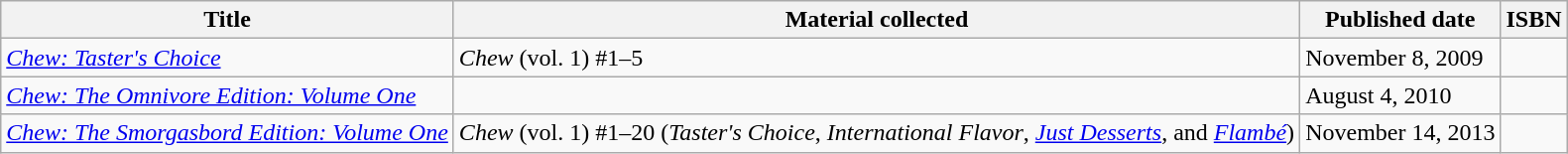<table class="wikitable">
<tr>
<th>Title</th>
<th>Material collected</th>
<th>Published date</th>
<th>ISBN</th>
</tr>
<tr>
<td><a href='#'><em>Chew: Taster's Choice</em></a></td>
<td><em>Chew</em> (vol. 1) #1–5</td>
<td>November 8, 2009</td>
<td></td>
</tr>
<tr>
<td><a href='#'><em>Chew: The Omnivore Edition: Volume One</em></a></td>
<td></td>
<td>August 4, 2010</td>
<td></td>
</tr>
<tr>
<td><a href='#'><em>Chew: The Smorgasbord Edition: Volume One</em></a></td>
<td><em>Chew</em> (vol. 1) #1–20 (<em>Taster's Choice</em>, <em>International Flavor</em>, <em><a href='#'>Just Desserts</a></em>, and <em><a href='#'>Flambé</a></em>)</td>
<td>November 14, 2013</td>
<td></td>
</tr>
</table>
